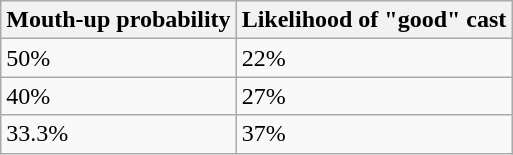<table class="wikitable">
<tr>
<th>Mouth-up probability</th>
<th>Likelihood of "good" cast</th>
</tr>
<tr>
<td>50%</td>
<td>22%</td>
</tr>
<tr>
<td>40%</td>
<td>27%</td>
</tr>
<tr>
<td>33.3%</td>
<td>37%</td>
</tr>
</table>
